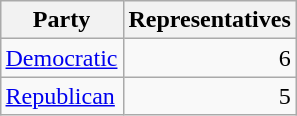<table class="wikitable" style="float:right;margin:0 0 0.5em 1em;">
<tr>
<th colspan="2">Party</th>
<th>Representatives</th>
</tr>
<tr>
<td colspan="2"><a href='#'>Democratic</a></td>
<td align="right">6</td>
</tr>
<tr>
<td colspan="2"><a href='#'>Republican</a></td>
<td align="right">5</td>
</tr>
</table>
